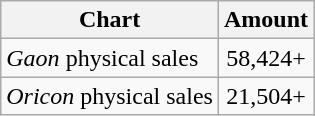<table class="wikitable">
<tr>
<th>Chart</th>
<th>Amount</th>
</tr>
<tr>
<td><em>Gaon</em> physical sales</td>
<td style="text-align:center;">58,424+</td>
</tr>
<tr>
<td><em>Oricon</em> physical sales</td>
<td style="text-align:center;">21,504+</td>
</tr>
</table>
